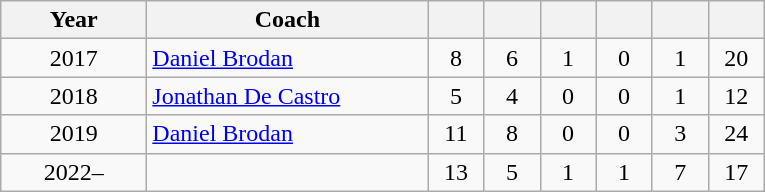<table class="wikitable" style="text-align:center;">
<tr>
<th style="width:90px;">Year</th>
<th style="width:180px;">Coach</th>
<th style="width:30px;"></th>
<th style="width:30px;"></th>
<th style="width:30px;"></th>
<th style="width:30px;"></th>
<th style="width:30px;"></th>
<th style="width:30px;"></th>
</tr>
<tr>
<td>2017</td>
<td align="left"> <a href='#'>Daniel Brodan</a></td>
<td>8</td>
<td>6</td>
<td>1</td>
<td>0</td>
<td>1</td>
<td>20</td>
</tr>
<tr>
<td>2018</td>
<td align="left"> <a href='#'>Jonathan De Castro</a></td>
<td>5</td>
<td>4</td>
<td>0</td>
<td>0</td>
<td>1</td>
<td>12</td>
</tr>
<tr>
<td>2019</td>
<td align="left"> <a href='#'>Daniel Brodan</a></td>
<td>11</td>
<td>8</td>
<td>0</td>
<td>0</td>
<td>3</td>
<td>24</td>
</tr>
<tr>
<td>2022–</td>
<td align="left"> </td>
<td>13</td>
<td>5</td>
<td>1</td>
<td>1</td>
<td>7</td>
<td>17</td>
</tr>
</table>
